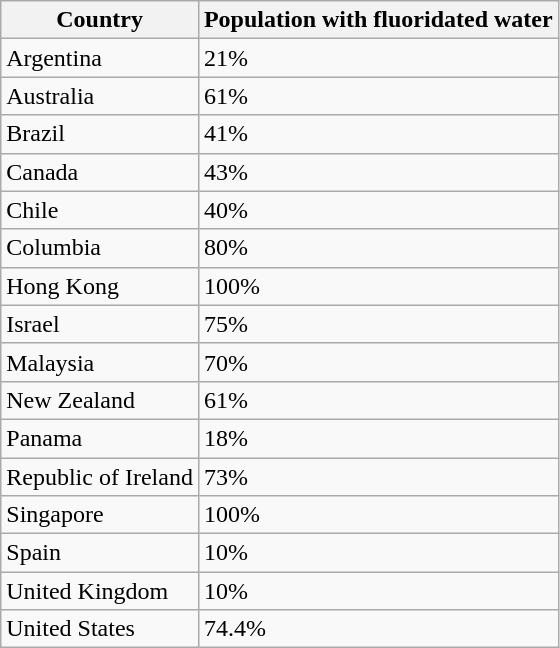<table class="wikitable">
<tr>
<th>Country</th>
<th>Population with fluoridated water</th>
</tr>
<tr>
<td>Argentina</td>
<td>21%</td>
</tr>
<tr>
<td>Australia</td>
<td>61%</td>
</tr>
<tr>
<td>Brazil</td>
<td>41%</td>
</tr>
<tr>
<td>Canada</td>
<td>43%</td>
</tr>
<tr>
<td>Chile</td>
<td>40%</td>
</tr>
<tr>
<td>Columbia</td>
<td>80%</td>
</tr>
<tr>
<td>Hong Kong</td>
<td>100%</td>
</tr>
<tr>
<td>Israel</td>
<td>75%</td>
</tr>
<tr>
<td>Malaysia</td>
<td>70%</td>
</tr>
<tr>
<td>New Zealand</td>
<td>61%</td>
</tr>
<tr>
<td>Panama</td>
<td>18%</td>
</tr>
<tr>
<td>Republic of Ireland</td>
<td>73%</td>
</tr>
<tr>
<td>Singapore</td>
<td>100%</td>
</tr>
<tr>
<td>Spain</td>
<td>10%</td>
</tr>
<tr>
<td>United Kingdom</td>
<td>10%</td>
</tr>
<tr>
<td>United States</td>
<td>74.4% </td>
</tr>
</table>
